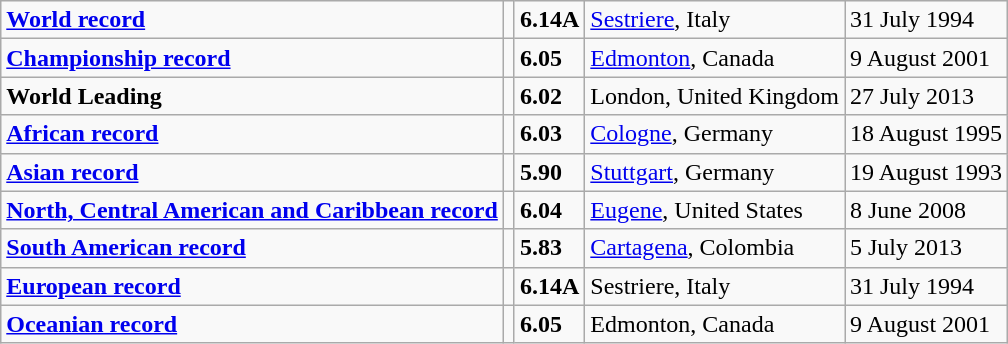<table class="wikitable">
<tr>
<td><strong><a href='#'>World record</a></strong></td>
<td></td>
<td><strong>6.14A</strong></td>
<td><a href='#'>Sestriere</a>, Italy</td>
<td>31 July 1994</td>
</tr>
<tr>
<td><strong><a href='#'>Championship record</a></strong></td>
<td></td>
<td><strong>6.05</strong></td>
<td><a href='#'>Edmonton</a>, Canada</td>
<td>9 August 2001</td>
</tr>
<tr>
<td><strong>World Leading</strong></td>
<td></td>
<td><strong>6.02</strong></td>
<td>London, United Kingdom</td>
<td>27 July 2013</td>
</tr>
<tr>
<td><strong><a href='#'>African record</a></strong></td>
<td></td>
<td><strong>6.03</strong></td>
<td><a href='#'>Cologne</a>, Germany</td>
<td>18 August 1995</td>
</tr>
<tr>
<td><strong><a href='#'>Asian record</a></strong></td>
<td></td>
<td><strong>5.90</strong></td>
<td><a href='#'>Stuttgart</a>, Germany</td>
<td>19 August 1993</td>
</tr>
<tr>
<td><strong><a href='#'>North, Central American and Caribbean record</a></strong></td>
<td></td>
<td><strong>6.04</strong></td>
<td><a href='#'>Eugene</a>, United States</td>
<td>8 June 2008</td>
</tr>
<tr>
<td><strong><a href='#'>South American record</a></strong></td>
<td></td>
<td><strong>5.83</strong></td>
<td><a href='#'>Cartagena</a>, Colombia</td>
<td>5 July 2013</td>
</tr>
<tr>
<td><strong><a href='#'>European record</a></strong></td>
<td></td>
<td><strong>6.14A</strong></td>
<td>Sestriere, Italy</td>
<td>31 July 1994</td>
</tr>
<tr>
<td><strong><a href='#'>Oceanian record</a></strong></td>
<td></td>
<td><strong>6.05</strong></td>
<td>Edmonton, Canada</td>
<td>9 August 2001</td>
</tr>
</table>
